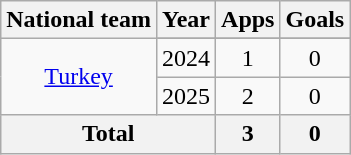<table class="wikitable" style="text-align:center">
<tr>
<th>National team</th>
<th>Year</th>
<th>Apps</th>
<th>Goals</th>
</tr>
<tr>
<td rowspan=3><a href='#'>Turkey</a></td>
</tr>
<tr>
<td>2024</td>
<td>1</td>
<td>0</td>
</tr>
<tr>
<td>2025</td>
<td>2</td>
<td>0</td>
</tr>
<tr>
<th colspan=2>Total</th>
<th>3</th>
<th>0</th>
</tr>
</table>
